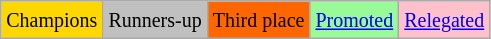<table class="wikitable">
<tr>
<td bgcolor=gold><small>Champions</small></td>
<td bgcolor=silver><small>Runners-up</small></td>
<td bgcolor=ff6600><small>Third place</small></td>
<td bgcolor=palegreen><small><a href='#'>Promoted</a></small></td>
<td bgcolor=pink><small><a href='#'>Relegated</a></small></td>
</tr>
</table>
